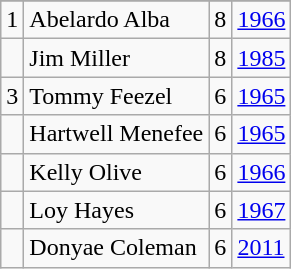<table class="wikitable">
<tr>
</tr>
<tr>
<td>1</td>
<td>Abelardo Alba</td>
<td>8</td>
<td><a href='#'>1966</a></td>
</tr>
<tr>
<td></td>
<td>Jim Miller</td>
<td>8</td>
<td><a href='#'>1985</a></td>
</tr>
<tr>
<td>3</td>
<td>Tommy Feezel</td>
<td>6</td>
<td><a href='#'>1965</a></td>
</tr>
<tr>
<td></td>
<td>Hartwell Menefee</td>
<td>6</td>
<td><a href='#'>1965</a></td>
</tr>
<tr>
<td></td>
<td>Kelly Olive</td>
<td>6</td>
<td><a href='#'>1966</a></td>
</tr>
<tr>
<td></td>
<td>Loy Hayes</td>
<td>6</td>
<td><a href='#'>1967</a></td>
</tr>
<tr>
<td></td>
<td>Donyae Coleman</td>
<td>6</td>
<td><a href='#'>2011</a></td>
</tr>
</table>
